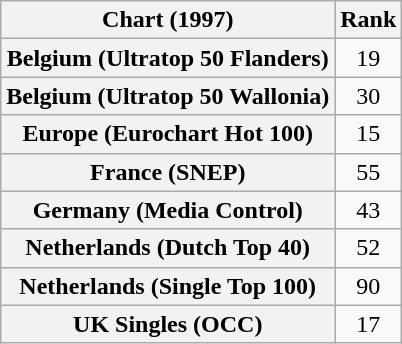<table class="wikitable sortable plainrowheaders" style="text-align:center">
<tr>
<th>Chart (1997)</th>
<th>Rank</th>
</tr>
<tr>
<th scope="row">Belgium (Ultratop 50 Flanders)</th>
<td>19</td>
</tr>
<tr>
<th scope="row">Belgium (Ultratop 50 Wallonia)</th>
<td>30</td>
</tr>
<tr>
<th scope="row">Europe (Eurochart Hot 100)</th>
<td>15</td>
</tr>
<tr>
<th scope="row">France (SNEP)</th>
<td>55</td>
</tr>
<tr>
<th scope="row">Germany (Media Control)</th>
<td>43</td>
</tr>
<tr>
<th scope="row">Netherlands (Dutch Top 40)</th>
<td>52</td>
</tr>
<tr>
<th scope="row">Netherlands (Single Top 100)</th>
<td>90</td>
</tr>
<tr>
<th scope="row">UK Singles (OCC)</th>
<td>17</td>
</tr>
</table>
